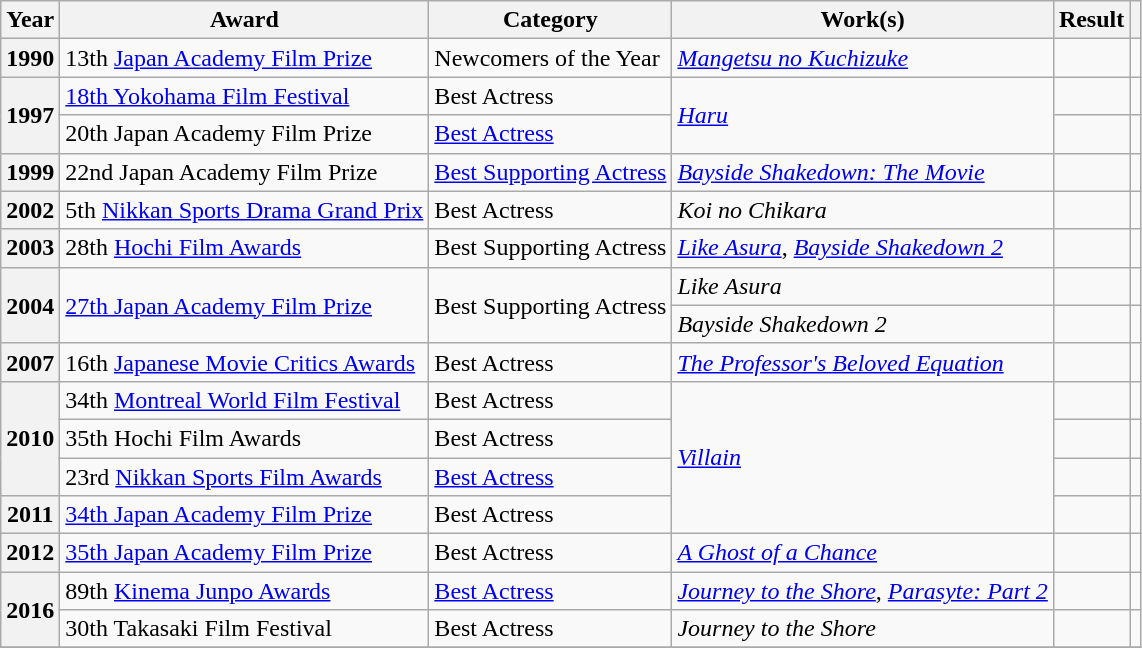<table class="wikitable plainrowheaders sortable" style="font-size:100%">
<tr>
<th scope="col">Year</th>
<th scope="col">Award</th>
<th scope="col">Category</th>
<th scope="col">Work(s)</th>
<th scope="col">Result</th>
<th scope="col" class="unsortable"></th>
</tr>
<tr>
<th>1990</th>
<td>13th <a href='#'>Japan Academy Film Prize</a></td>
<td>Newcomers of the Year</td>
<td><em><a href='#'>Mangetsu no Kuchizuke</a></em></td>
<td></td>
<td></td>
</tr>
<tr>
<th rowspan="2">1997</th>
<td><a href='#'>18th Yokohama Film Festival</a></td>
<td>Best Actress</td>
<td rowspan="2"><em><a href='#'>Haru</a></em></td>
<td></td>
<td></td>
</tr>
<tr>
<td>20th Japan Academy Film Prize</td>
<td><a href='#'>Best Actress</a></td>
<td></td>
<td></td>
</tr>
<tr>
<th>1999</th>
<td>22nd Japan Academy Film Prize</td>
<td><a href='#'>Best Supporting Actress</a></td>
<td><em><a href='#'>Bayside Shakedown: The Movie</a></em></td>
<td></td>
<td></td>
</tr>
<tr>
<th>2002</th>
<td>5th <a href='#'>Nikkan Sports Drama Grand Prix</a></td>
<td>Best Actress</td>
<td><em>Koi no Chikara</em></td>
<td></td>
<td></td>
</tr>
<tr>
<th>2003</th>
<td>28th <a href='#'>Hochi Film Awards</a></td>
<td>Best Supporting Actress</td>
<td><em><a href='#'>Like Asura</a></em>, <em><a href='#'>Bayside Shakedown 2</a></em></td>
<td></td>
<td></td>
</tr>
<tr>
<th rowspan="2">2004</th>
<td rowspan="2"><a href='#'>27th Japan Academy Film Prize</a></td>
<td rowspan="2">Best Supporting Actress</td>
<td><em>Like Asura</em></td>
<td></td>
<td></td>
</tr>
<tr>
<td><em>Bayside Shakedown 2</em></td>
<td></td>
<td></td>
</tr>
<tr>
<th>2007</th>
<td>16th <a href='#'>Japanese Movie Critics Awards</a></td>
<td>Best Actress</td>
<td><em><a href='#'>The Professor's Beloved Equation</a></em></td>
<td></td>
<td></td>
</tr>
<tr>
<th rowspan="3">2010</th>
<td>34th <a href='#'>Montreal World Film Festival</a></td>
<td>Best Actress</td>
<td rowspan="4"><em><a href='#'>Villain</a></em></td>
<td></td>
<td></td>
</tr>
<tr>
<td>35th Hochi Film Awards</td>
<td>Best Actress</td>
<td></td>
<td></td>
</tr>
<tr>
<td>23rd <a href='#'>Nikkan Sports Film Awards</a></td>
<td><a href='#'>Best Actress</a></td>
<td></td>
<td></td>
</tr>
<tr>
<th>2011</th>
<td><a href='#'>34th Japan Academy Film Prize</a></td>
<td>Best Actress</td>
<td></td>
<td></td>
</tr>
<tr>
<th>2012</th>
<td><a href='#'>35th Japan Academy Film Prize</a></td>
<td>Best Actress</td>
<td><em><a href='#'>A Ghost of a Chance</a></em></td>
<td></td>
<td></td>
</tr>
<tr>
<th rowspan="2">2016</th>
<td>89th <a href='#'>Kinema Junpo Awards</a></td>
<td><a href='#'>Best Actress</a></td>
<td><em><a href='#'>Journey to the Shore</a></em>, <em><a href='#'>Parasyte: Part 2</a></em></td>
<td></td>
<td></td>
</tr>
<tr>
<td>30th Takasaki Film Festival</td>
<td>Best Actress</td>
<td><em>Journey to the Shore</em></td>
<td></td>
<td></td>
</tr>
<tr>
</tr>
</table>
